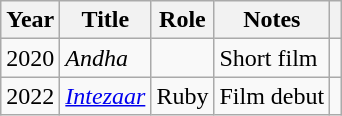<table class="wikitable plainrowheaders">
<tr>
<th>Year</th>
<th>Title</th>
<th>Role</th>
<th>Notes</th>
<th></th>
</tr>
<tr>
<td>2020</td>
<td><em>Andha</em></td>
<td></td>
<td>Short film</td>
<td></td>
</tr>
<tr>
<td>2022</td>
<td><em><a href='#'>Intezaar</a></em></td>
<td>Ruby</td>
<td>Film debut</td>
<td></td>
</tr>
</table>
